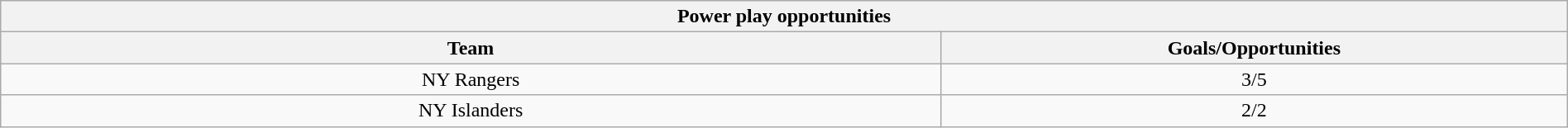<table class="wikitable" style="width:100%;text-align: center;">
<tr>
<th colspan=2>Power play opportunities</th>
</tr>
<tr>
<th style="width:60%;">Team</th>
<th style="width:40%;">Goals/Opportunities</th>
</tr>
<tr>
<td>NY Rangers</td>
<td>3/5</td>
</tr>
<tr>
<td>NY Islanders</td>
<td>2/2</td>
</tr>
</table>
